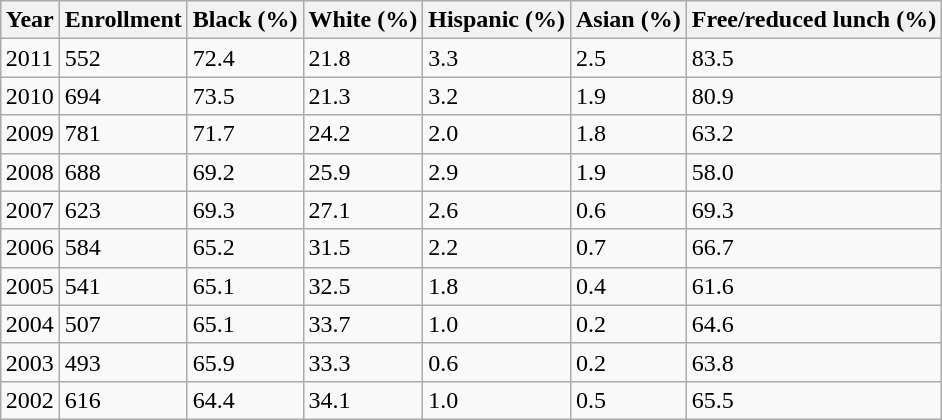<table class="wikitable sortable collapsible" style="margin: 1em auto 1em auto;">
<tr>
<th>Year</th>
<th>Enrollment</th>
<th>Black (%)</th>
<th>White (%)</th>
<th>Hispanic (%)</th>
<th>Asian (%)</th>
<th>Free/reduced lunch (%)</th>
</tr>
<tr>
<td>2011</td>
<td>552</td>
<td>72.4</td>
<td>21.8</td>
<td>3.3</td>
<td>2.5</td>
<td>83.5</td>
</tr>
<tr>
<td>2010</td>
<td>694</td>
<td>73.5</td>
<td>21.3</td>
<td>3.2</td>
<td>1.9</td>
<td>80.9</td>
</tr>
<tr>
<td>2009</td>
<td>781</td>
<td>71.7</td>
<td>24.2</td>
<td>2.0</td>
<td>1.8</td>
<td>63.2</td>
</tr>
<tr>
<td>2008</td>
<td>688</td>
<td>69.2</td>
<td>25.9</td>
<td>2.9</td>
<td>1.9</td>
<td>58.0</td>
</tr>
<tr>
<td>2007</td>
<td>623</td>
<td>69.3</td>
<td>27.1</td>
<td>2.6</td>
<td>0.6</td>
<td>69.3</td>
</tr>
<tr>
<td>2006</td>
<td>584</td>
<td>65.2</td>
<td>31.5</td>
<td>2.2</td>
<td>0.7</td>
<td>66.7</td>
</tr>
<tr>
<td>2005</td>
<td>541</td>
<td>65.1</td>
<td>32.5</td>
<td>1.8</td>
<td>0.4</td>
<td>61.6</td>
</tr>
<tr>
<td>2004</td>
<td>507</td>
<td>65.1</td>
<td>33.7</td>
<td>1.0</td>
<td>0.2</td>
<td>64.6</td>
</tr>
<tr>
<td>2003</td>
<td>493</td>
<td>65.9</td>
<td>33.3</td>
<td>0.6</td>
<td>0.2</td>
<td>63.8</td>
</tr>
<tr>
<td>2002</td>
<td>616</td>
<td>64.4</td>
<td>34.1</td>
<td>1.0</td>
<td>0.5</td>
<td>65.5</td>
</tr>
</table>
